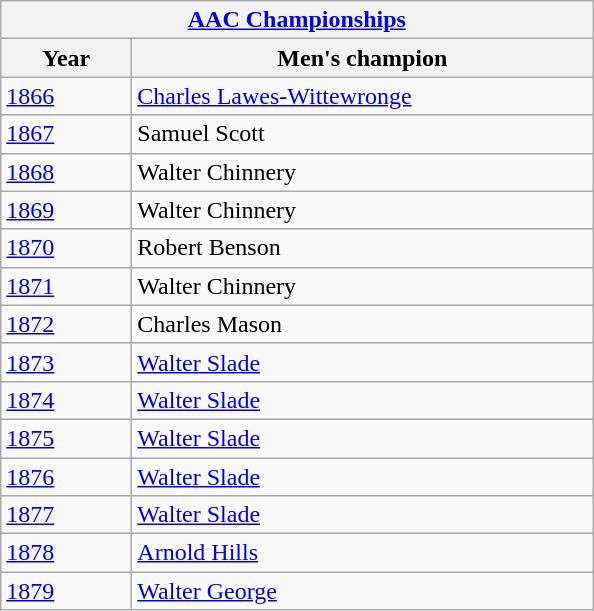<table class="wikitable">
<tr>
<th colspan="2"><a href='#'>AAC Championships</a><br></th>
</tr>
<tr>
<th width=80>Year</th>
<th width=300>Men's champion</th>
</tr>
<tr>
<td><a href='#'>1866</a></td>
<td><a href='#'>Charles Lawes-Wittewronge</a></td>
</tr>
<tr>
<td><a href='#'>1867</a></td>
<td>Samuel Scott</td>
</tr>
<tr>
<td><a href='#'>1868</a></td>
<td>Walter Chinnery</td>
</tr>
<tr>
<td><a href='#'>1869</a></td>
<td>Walter Chinnery</td>
</tr>
<tr>
<td><a href='#'>1870</a></td>
<td>Robert Benson</td>
</tr>
<tr>
<td><a href='#'>1871</a></td>
<td>Walter Chinnery</td>
</tr>
<tr>
<td><a href='#'>1872</a></td>
<td>Charles Mason</td>
</tr>
<tr>
<td><a href='#'>1873</a></td>
<td><a href='#'>Walter Slade</a></td>
</tr>
<tr>
<td><a href='#'>1874</a></td>
<td><a href='#'>Walter Slade</a></td>
</tr>
<tr>
<td><a href='#'>1875</a></td>
<td><a href='#'>Walter Slade</a></td>
</tr>
<tr>
<td><a href='#'>1876</a></td>
<td><a href='#'>Walter Slade</a></td>
</tr>
<tr>
<td><a href='#'>1877</a></td>
<td><a href='#'>Walter Slade</a></td>
</tr>
<tr>
<td><a href='#'>1878</a></td>
<td><a href='#'>Arnold Hills</a></td>
</tr>
<tr>
<td><a href='#'>1879</a></td>
<td><a href='#'>Walter George</a></td>
</tr>
</table>
